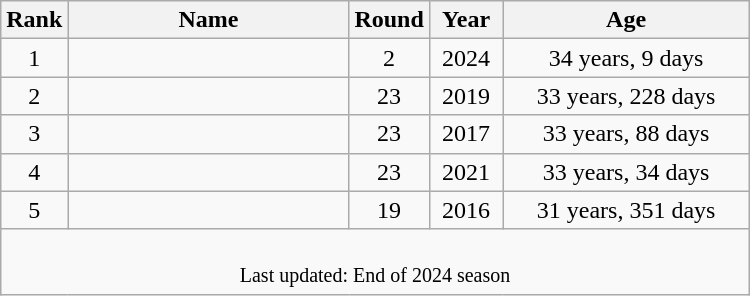<table class="wikitable sortable" style="width:500px; text-align: center">
<tr>
<th width=5%>Rank</th>
<th width=40%>Name</th>
<th width=10%>Round</th>
<th width=10%>Year</th>
<th width=35%>Age</th>
</tr>
<tr>
<td>1</td>
<td></td>
<td>2</td>
<td>2024</td>
<td>34 years, 9 days</td>
</tr>
<tr>
<td>2</td>
<td></td>
<td>23</td>
<td>2019</td>
<td>33 years, 228 days</td>
</tr>
<tr>
<td>3</td>
<td></td>
<td>23</td>
<td>2017</td>
<td>33 years, 88 days</td>
</tr>
<tr>
<td>4</td>
<td></td>
<td>23</td>
<td>2021</td>
<td>33 years, 34 days</td>
</tr>
<tr>
<td>5</td>
<td></td>
<td>19</td>
<td>2016</td>
<td>31 years, 351 days</td>
</tr>
<tr class="sortbottom">
<td colspan=5><br><small>Last updated: End of 2024 season</small></td>
</tr>
</table>
